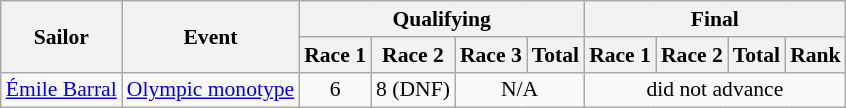<table class=wikitable style="font-size:90%">
<tr>
<th rowspan=2>Sailor</th>
<th rowspan=2>Event</th>
<th colspan=4>Qualifying</th>
<th colspan=4>Final</th>
</tr>
<tr>
<th>Race 1</th>
<th>Race 2</th>
<th>Race 3</th>
<th>Total</th>
<th>Race 1</th>
<th>Race 2</th>
<th>Total</th>
<th>Rank</th>
</tr>
<tr>
<td><a href='#'>Émile Barral</a></td>
<td><a href='#'>Olympic monotype</a></td>
<td align=center>6</td>
<td align=center>8 (DNF)</td>
<td align=center colspan=2>N/A</td>
<td align=center colspan=4>did not advance</td>
</tr>
</table>
